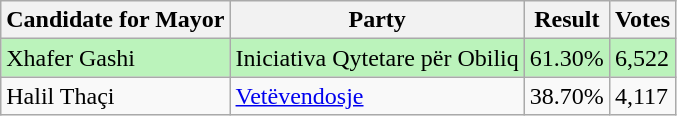<table class=wikitable>
<tr>
<th>Candidate for Mayor</th>
<th>Party</th>
<th>Result</th>
<th>Votes</th>
</tr>
<tr>
<td style="background:#BBF3BB;">Xhafer Gashi</td>
<td style="background:#BBF3BB;">Iniciativa Qytetare për Obiliq</td>
<td style="background:#BBF3BB;">61.30%</td>
<td style="background:#BBF3BB;">6,522</td>
</tr>
<tr>
<td>Halil Thaçi</td>
<td><a href='#'>Vetëvendosje</a></td>
<td>38.70%</td>
<td>4,117</td>
</tr>
</table>
